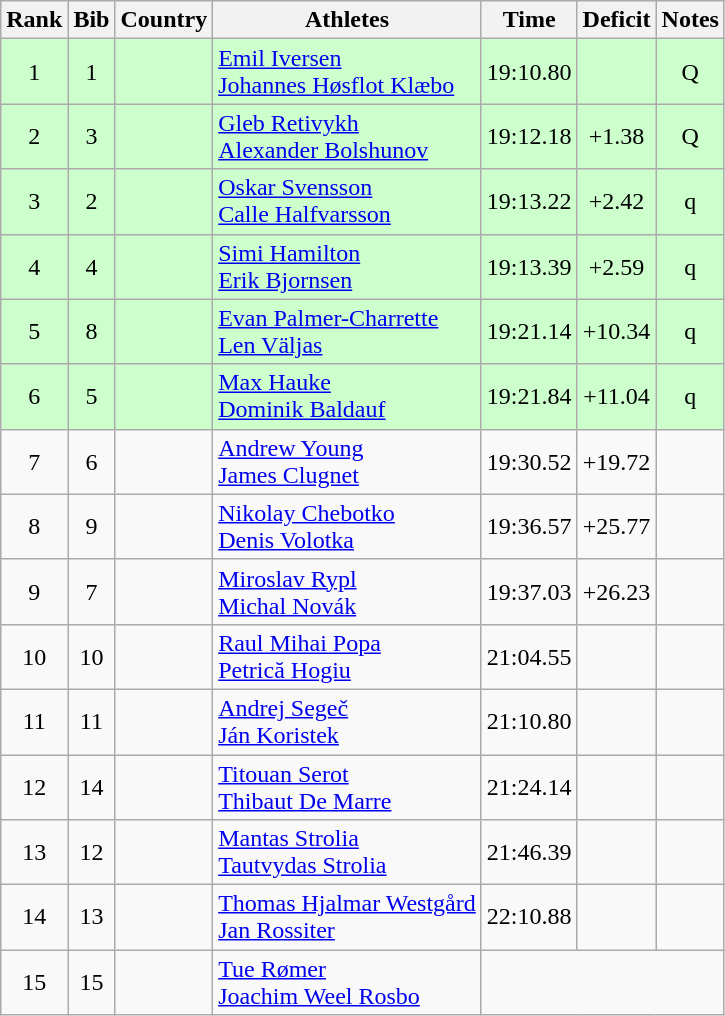<table class="wikitable sortable" style="text-align:center">
<tr>
<th>Rank</th>
<th>Bib</th>
<th>Country</th>
<th>Athletes</th>
<th>Time</th>
<th>Deficit</th>
<th>Notes</th>
</tr>
<tr bgcolor=ccffcc>
<td>1</td>
<td>1</td>
<td align=left></td>
<td align=left><a href='#'>Emil Iversen</a><br><a href='#'>Johannes Høsflot Klæbo</a></td>
<td>19:10.80</td>
<td></td>
<td>Q</td>
</tr>
<tr bgcolor=ccffcc>
<td>2</td>
<td>3</td>
<td align=left></td>
<td align=left><a href='#'>Gleb Retivykh</a><br><a href='#'>Alexander Bolshunov</a></td>
<td>19:12.18</td>
<td>+1.38</td>
<td>Q</td>
</tr>
<tr bgcolor=ccffcc>
<td>3</td>
<td>2</td>
<td align=left></td>
<td align=left><a href='#'>Oskar Svensson</a><br><a href='#'>Calle Halfvarsson</a></td>
<td>19:13.22</td>
<td>+2.42</td>
<td>q</td>
</tr>
<tr bgcolor=ccffcc>
<td>4</td>
<td>4</td>
<td align=left></td>
<td align=left><a href='#'>Simi Hamilton</a><br><a href='#'>Erik Bjornsen</a></td>
<td>19:13.39</td>
<td>+2.59</td>
<td>q</td>
</tr>
<tr bgcolor=ccffcc>
<td>5</td>
<td>8</td>
<td align=left></td>
<td align=left><a href='#'>Evan Palmer-Charrette</a><br><a href='#'>Len Väljas</a></td>
<td>19:21.14</td>
<td>+10.34</td>
<td>q</td>
</tr>
<tr bgcolor=ccffcc>
<td>6</td>
<td>5</td>
<td align=left></td>
<td align=left><a href='#'>Max Hauke</a><br><a href='#'>Dominik Baldauf</a></td>
<td>19:21.84</td>
<td>+11.04</td>
<td>q</td>
</tr>
<tr>
<td>7</td>
<td>6</td>
<td align=left></td>
<td align=left><a href='#'>Andrew Young</a><br><a href='#'>James Clugnet</a></td>
<td>19:30.52</td>
<td>+19.72</td>
<td></td>
</tr>
<tr>
<td>8</td>
<td>9</td>
<td align=left></td>
<td align=left><a href='#'>Nikolay Chebotko</a><br><a href='#'>Denis Volotka</a></td>
<td>19:36.57</td>
<td>+25.77</td>
<td></td>
</tr>
<tr>
<td>9</td>
<td>7</td>
<td align=left></td>
<td align=left><a href='#'>Miroslav Rypl</a><br><a href='#'>Michal Novák</a></td>
<td>19:37.03</td>
<td>+26.23</td>
<td></td>
</tr>
<tr>
<td>10</td>
<td>10</td>
<td align=left></td>
<td align=left><a href='#'>Raul Mihai Popa</a><br><a href='#'>Petrică Hogiu</a></td>
<td>21:04.55</td>
<td></td>
<td></td>
</tr>
<tr>
<td>11</td>
<td>11</td>
<td align=left></td>
<td align=left><a href='#'>Andrej Segeč</a><br><a href='#'>Ján Koristek</a></td>
<td>21:10.80</td>
<td></td>
<td></td>
</tr>
<tr>
<td>12</td>
<td>14</td>
<td align=left></td>
<td align=left><a href='#'>Titouan Serot</a><br><a href='#'>Thibaut De Marre</a></td>
<td>21:24.14</td>
<td></td>
<td></td>
</tr>
<tr>
<td>13</td>
<td>12</td>
<td align=left></td>
<td align=left><a href='#'>Mantas Strolia</a><br><a href='#'>Tautvydas Strolia</a></td>
<td>21:46.39</td>
<td></td>
<td></td>
</tr>
<tr>
<td>14</td>
<td>13</td>
<td align=left></td>
<td align=left><a href='#'>Thomas Hjalmar Westgård</a><br><a href='#'>Jan Rossiter</a></td>
<td>22:10.88</td>
<td></td>
<td></td>
</tr>
<tr>
<td>15</td>
<td>15</td>
<td align=left></td>
<td align=left><a href='#'>Tue Rømer</a><br><a href='#'>Joachim Weel Rosbo</a></td>
<td colspan=3></td>
</tr>
</table>
